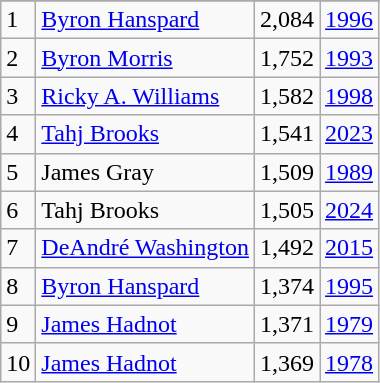<table class="wikitable">
<tr>
</tr>
<tr>
<td>1</td>
<td><a href='#'>Byron Hanspard</a></td>
<td>2,084</td>
<td><a href='#'>1996</a></td>
</tr>
<tr>
<td>2</td>
<td><a href='#'>Byron Morris</a></td>
<td>1,752</td>
<td><a href='#'>1993</a></td>
</tr>
<tr>
<td>3</td>
<td><a href='#'>Ricky A. Williams</a></td>
<td>1,582</td>
<td><a href='#'>1998</a></td>
</tr>
<tr>
<td>4</td>
<td><a href='#'>Tahj Brooks</a></td>
<td>1,541</td>
<td><a href='#'>2023</a></td>
</tr>
<tr>
<td>5</td>
<td>James Gray</td>
<td>1,509</td>
<td><a href='#'>1989</a></td>
</tr>
<tr>
<td>6</td>
<td>Tahj Brooks</td>
<td>1,505</td>
<td><a href='#'>2024</a></td>
</tr>
<tr>
<td>7</td>
<td><a href='#'>DeAndré Washington</a></td>
<td>1,492</td>
<td><a href='#'>2015</a></td>
</tr>
<tr>
<td>8</td>
<td><a href='#'>Byron Hanspard</a></td>
<td>1,374</td>
<td><a href='#'>1995</a></td>
</tr>
<tr>
<td>9</td>
<td><a href='#'>James Hadnot</a></td>
<td>1,371</td>
<td><a href='#'>1979</a></td>
</tr>
<tr>
<td>10</td>
<td><a href='#'>James Hadnot</a></td>
<td>1,369</td>
<td><a href='#'>1978</a></td>
</tr>
</table>
